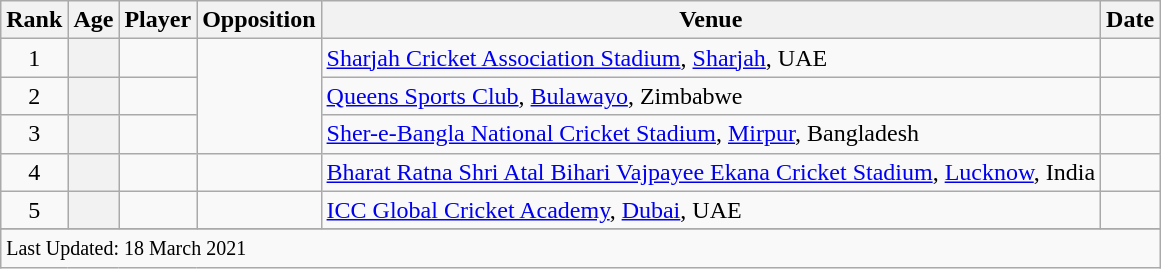<table class="wikitable plainrowheaders sortable">
<tr>
<th scope=col>Rank</th>
<th scope=col>Age</th>
<th scope=col>Player</th>
<th scope=col>Opposition</th>
<th scope=col>Venue</th>
<th scope=col>Date</th>
</tr>
<tr>
<td align=center>1</td>
<th scope=row style=text-align:center;></th>
<td></td>
<td rowspan=3></td>
<td><a href='#'>Sharjah Cricket Association Stadium</a>, <a href='#'>Sharjah</a>, UAE</td>
<td></td>
</tr>
<tr>
<td align=center>2</td>
<th scope=row style=text-align:center;></th>
<td></td>
<td><a href='#'>Queens Sports Club</a>, <a href='#'>Bulawayo</a>, Zimbabwe</td>
<td></td>
</tr>
<tr>
<td align=center>3</td>
<th scope=row style=text-align:center;></th>
<td></td>
<td><a href='#'>Sher-e-Bangla National Cricket Stadium</a>, <a href='#'>Mirpur</a>, Bangladesh</td>
<td></td>
</tr>
<tr>
<td align=center>4</td>
<th scope=row style=text-align:center;></th>
<td></td>
<td></td>
<td><a href='#'>Bharat Ratna Shri Atal Bihari Vajpayee Ekana Cricket Stadium</a>, <a href='#'>Lucknow</a>, India</td>
<td></td>
</tr>
<tr>
<td align=center>5</td>
<th scope=row style=text-align:center;></th>
<td></td>
<td></td>
<td><a href='#'>ICC Global Cricket Academy</a>, <a href='#'>Dubai</a>, UAE</td>
<td></td>
</tr>
<tr>
</tr>
<tr class=sortbottom>
<td colspan=7><small>Last Updated: 18 March 2021</small></td>
</tr>
</table>
